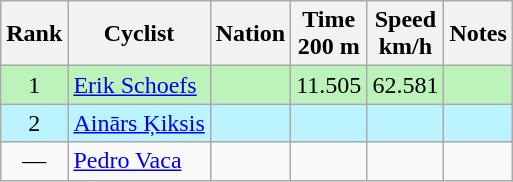<table class="wikitable sortable" style="text-align:center">
<tr>
<th>Rank</th>
<th>Cyclist</th>
<th>Nation</th>
<th>Time<br>200 m</th>
<th>Speed<br>km/h</th>
<th>Notes</th>
</tr>
<tr bgcolor=bbf3bb>
<td>1</td>
<td align=left><a href='#'>Erik Schoefs</a></td>
<td align=left></td>
<td>11.505</td>
<td>62.581</td>
<td></td>
</tr>
<tr bgcolor=bbf3ff>
<td>2</td>
<td align=left><a href='#'>Ainārs Ķiksis</a></td>
<td align=left></td>
<td></td>
<td></td>
<td></td>
</tr>
<tr>
<td data-sort-value=3>—</td>
<td align=left><a href='#'>Pedro Vaca</a></td>
<td align=left></td>
<td></td>
<td></td>
<td></td>
</tr>
</table>
